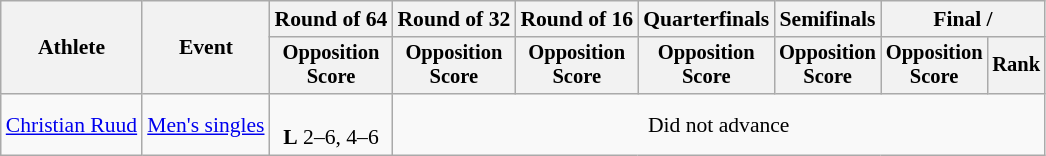<table class=wikitable style="font-size:90%">
<tr>
<th rowspan="2">Athlete</th>
<th rowspan="2">Event</th>
<th>Round of 64</th>
<th>Round of 32</th>
<th>Round of 16</th>
<th>Quarterfinals</th>
<th>Semifinals</th>
<th colspan=2>Final / </th>
</tr>
<tr style="font-size:95%">
<th>Opposition<br>Score</th>
<th>Opposition<br>Score</th>
<th>Opposition<br>Score</th>
<th>Opposition<br>Score</th>
<th>Opposition<br>Score</th>
<th>Opposition<br>Score</th>
<th>Rank</th>
</tr>
<tr align=center>
<td align=left><a href='#'>Christian Ruud</a></td>
<td align=left><a href='#'>Men's singles</a></td>
<td><br><strong>L</strong> 2–6, 4–6</td>
<td colspan=6>Did not advance</td>
</tr>
</table>
